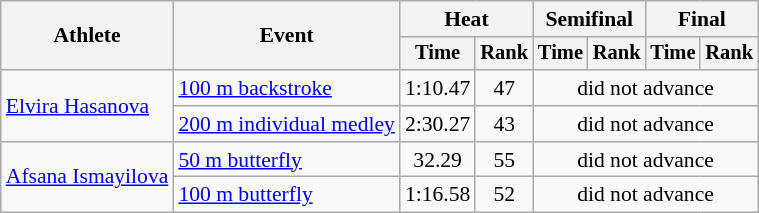<table class="wikitable" style="font-size:90%">
<tr>
<th rowspan="2">Athlete</th>
<th rowspan="2">Event</th>
<th colspan="2">Heat</th>
<th colspan="2">Semifinal</th>
<th colspan="2">Final</th>
</tr>
<tr style="font-size:95%">
<th>Time</th>
<th>Rank</th>
<th>Time</th>
<th>Rank</th>
<th>Time</th>
<th>Rank</th>
</tr>
<tr align=center>
<td align=left rowspan=2><a href='#'>Elvira Hasanova</a></td>
<td align=left><a href='#'>100 m backstroke</a></td>
<td>1:10.47</td>
<td>47</td>
<td colspan=4>did not advance</td>
</tr>
<tr align=center>
<td align=left><a href='#'>200 m individual medley</a></td>
<td>2:30.27</td>
<td>43</td>
<td colspan=4>did not advance</td>
</tr>
<tr align=center>
<td align=left rowspan=2><a href='#'>Afsana Ismayilova</a></td>
<td align=left><a href='#'>50 m butterfly</a></td>
<td>32.29</td>
<td>55</td>
<td colspan=4>did not advance</td>
</tr>
<tr align=center>
<td align=left><a href='#'>100 m butterfly</a></td>
<td>1:16.58</td>
<td>52</td>
<td colspan=4>did not advance</td>
</tr>
</table>
